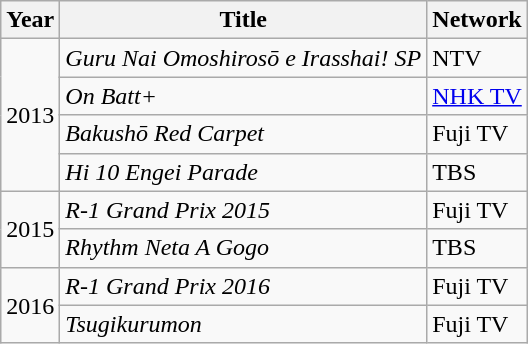<table class="wikitable">
<tr>
<th>Year</th>
<th>Title</th>
<th>Network</th>
</tr>
<tr>
<td rowspan="4">2013</td>
<td><em>Guru Nai Omoshirosō e Irasshai! SP</em></td>
<td>NTV</td>
</tr>
<tr>
<td><em>On Batt+</em></td>
<td><a href='#'>NHK TV</a></td>
</tr>
<tr>
<td><em>Bakushō Red Carpet</em></td>
<td>Fuji TV</td>
</tr>
<tr>
<td><em>Hi 10 Engei Parade</em></td>
<td>TBS</td>
</tr>
<tr>
<td rowspan="2">2015</td>
<td><em>R-1 Grand Prix 2015</em></td>
<td>Fuji TV</td>
</tr>
<tr>
<td><em>Rhythm Neta A Gogo</em></td>
<td>TBS</td>
</tr>
<tr>
<td rowspan="2">2016</td>
<td><em>R-1 Grand Prix 2016</em></td>
<td>Fuji TV</td>
</tr>
<tr>
<td><em>Tsugikurumon</em></td>
<td>Fuji TV</td>
</tr>
</table>
